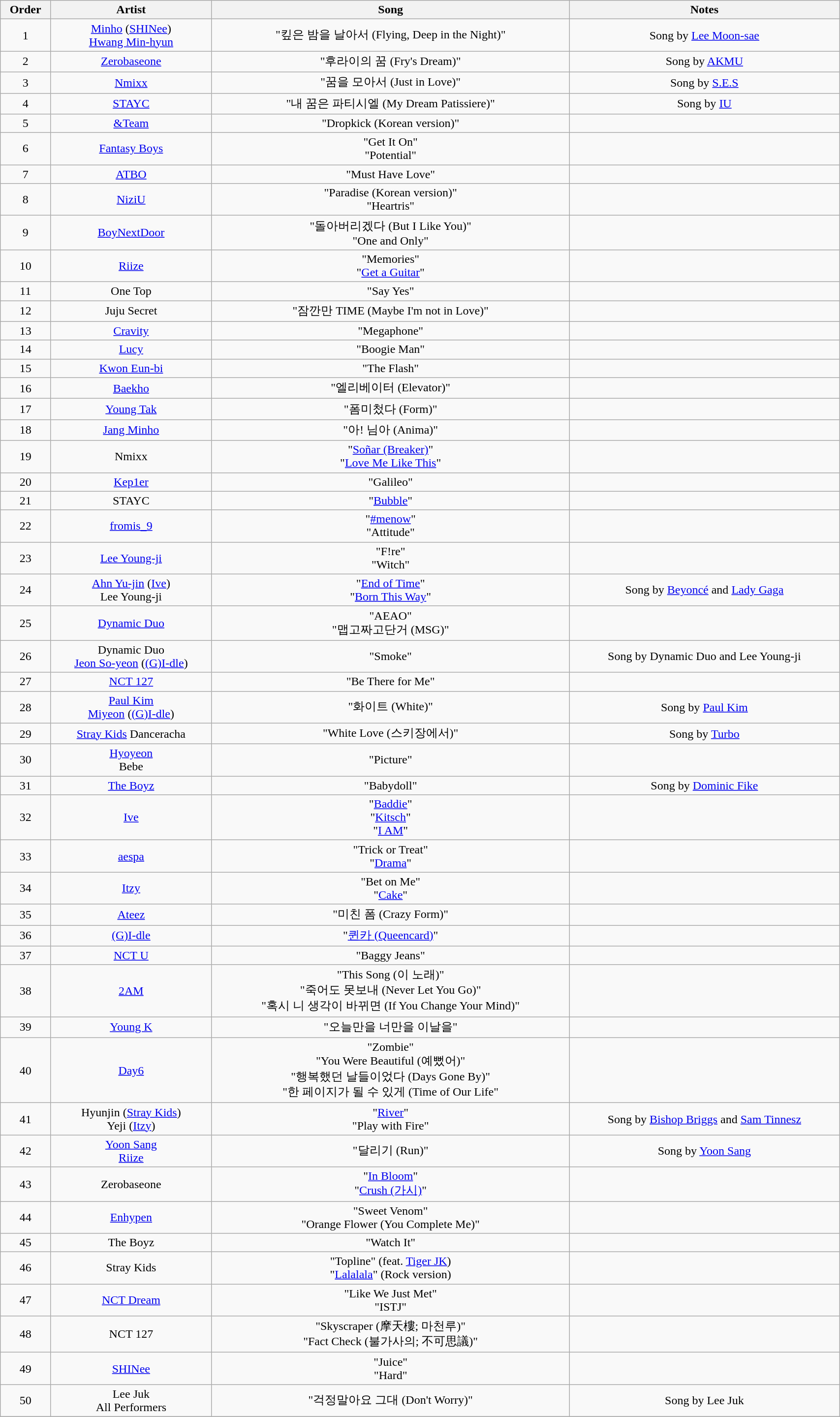<table class="wikitable" style="text-align:center; width:90%;">
<tr>
<th>Order</th>
<th>Artist</th>
<th>Song</th>
<th>Notes</th>
</tr>
<tr>
<td>1</td>
<td><a href='#'>Minho</a> (<a href='#'>SHINee</a>)<br><a href='#'>Hwang Min-hyun</a></td>
<td>"킾은 밤을 날아서 (Flying, Deep in the Night)"</td>
<td>Song by <a href='#'>Lee Moon-sae</a></td>
</tr>
<tr>
<td>2</td>
<td><a href='#'>Zerobaseone</a></td>
<td>"후라이의 꿈 (Fry's Dream)"</td>
<td>Song by <a href='#'>AKMU</a></td>
</tr>
<tr>
<td>3</td>
<td><a href='#'>Nmixx</a></td>
<td>"꿈을 모아서 (Just in Love)"</td>
<td>Song by <a href='#'>S.E.S</a></td>
</tr>
<tr>
<td>4</td>
<td><a href='#'>STAYC</a></td>
<td>"내 꿈은 파티시엘 (My Dream Patissiere)"</td>
<td>Song by <a href='#'>IU</a></td>
</tr>
<tr>
<td>5</td>
<td><a href='#'>&Team</a></td>
<td>"Dropkick (Korean version)"</td>
<td></td>
</tr>
<tr>
<td>6</td>
<td><a href='#'>Fantasy Boys</a></td>
<td>"Get It On"<br>"Potential"</td>
<td></td>
</tr>
<tr>
<td>7</td>
<td><a href='#'>ATBO</a></td>
<td>"Must Have Love"</td>
<td></td>
</tr>
<tr>
<td>8</td>
<td><a href='#'>NiziU</a></td>
<td>"Paradise (Korean version)"<br>"Heartris"</td>
<td></td>
</tr>
<tr>
<td>9</td>
<td><a href='#'>BoyNextDoor</a></td>
<td>"돌아버리겠다 (But I Like You)"<br>"One and Only"</td>
<td></td>
</tr>
<tr>
<td>10</td>
<td><a href='#'>Riize</a></td>
<td>"Memories"<br>"<a href='#'>Get a Guitar</a>"</td>
<td></td>
</tr>
<tr>
<td>11</td>
<td>One Top</td>
<td>"Say Yes"</td>
<td></td>
</tr>
<tr>
<td>12</td>
<td>Juju Secret</td>
<td>"잠깐만 TIME (Maybe I'm not in Love)"</td>
<td></td>
</tr>
<tr>
<td>13</td>
<td><a href='#'>Cravity</a></td>
<td>"Megaphone"</td>
<td></td>
</tr>
<tr>
<td>14</td>
<td><a href='#'>Lucy</a></td>
<td>"Boogie Man"</td>
<td></td>
</tr>
<tr>
<td>15</td>
<td><a href='#'>Kwon Eun-bi</a></td>
<td>"The Flash"</td>
<td></td>
</tr>
<tr>
<td>16</td>
<td><a href='#'>Baekho</a></td>
<td>"엘리베이터 (Elevator)"</td>
<td></td>
</tr>
<tr>
<td>17</td>
<td><a href='#'>Young Tak</a></td>
<td>"폼미첬다 (Form)"</td>
<td></td>
</tr>
<tr>
<td>18</td>
<td><a href='#'>Jang Minho</a></td>
<td>"아! 님아 (Anima)"</td>
<td></td>
</tr>
<tr>
<td>19</td>
<td>Nmixx</td>
<td>"<a href='#'>Soñar (Breaker)</a>"<br>"<a href='#'>Love Me Like This</a>"</td>
<td></td>
</tr>
<tr>
<td>20</td>
<td><a href='#'>Kep1er</a></td>
<td>"Galileo"</td>
<td></td>
</tr>
<tr>
<td>21</td>
<td>STAYC</td>
<td>"<a href='#'>Bubble</a>"</td>
<td></td>
</tr>
<tr>
<td>22</td>
<td><a href='#'>fromis_9</a></td>
<td>"<a href='#'>#menow</a>"<br>"Attitude"</td>
<td></td>
</tr>
<tr>
<td>23</td>
<td><a href='#'>Lee Young-ji</a></td>
<td>"F!re"<br>"Witch"</td>
<td></td>
</tr>
<tr>
<td>24</td>
<td><a href='#'>Ahn Yu-jin</a> (<a href='#'>Ive</a>)<br>Lee Young-ji</td>
<td>"<a href='#'>End of Time</a>"<br>"<a href='#'>Born This Way</a>"</td>
<td>Song by <a href='#'>Beyoncé</a> and <a href='#'>Lady Gaga</a></td>
</tr>
<tr>
<td>25</td>
<td><a href='#'>Dynamic Duo</a></td>
<td>"AEAO"<br>"맵고짜고단거 (MSG)"</td>
<td></td>
</tr>
<tr>
<td>26</td>
<td>Dynamic Duo<br><a href='#'>Jeon So-yeon</a> (<a href='#'>(G)I-dle</a>)</td>
<td>"Smoke"</td>
<td>Song by Dynamic Duo and Lee Young-ji</td>
</tr>
<tr>
<td>27</td>
<td><a href='#'>NCT 127</a></td>
<td>"Be There for Me"</td>
<td></td>
</tr>
<tr>
<td>28</td>
<td><a href='#'>Paul Kim</a><br><a href='#'>Miyeon</a> (<a href='#'>(G)I-dle</a>)</td>
<td>"화이트 (White)"</td>
<td>Song by <a href='#'>Paul Kim</a></td>
</tr>
<tr>
<td>29</td>
<td><a href='#'>Stray Kids</a> Danceracha</td>
<td>"White Love (스키장에서)"</td>
<td>Song by <a href='#'>Turbo</a></td>
</tr>
<tr>
<td>30</td>
<td><a href='#'>Hyoyeon</a><br>Bebe</td>
<td>"Picture"</td>
<td></td>
</tr>
<tr>
<td>31</td>
<td><a href='#'>The Boyz</a></td>
<td>"Babydoll"</td>
<td>Song by <a href='#'>Dominic Fike</a></td>
</tr>
<tr>
<td>32</td>
<td><a href='#'>Ive</a></td>
<td>"<a href='#'>Baddie</a>"<br>"<a href='#'>Kitsch</a>"<br>"<a href='#'>I AM</a>"</td>
<td></td>
</tr>
<tr>
<td>33</td>
<td><a href='#'>aespa</a></td>
<td>"Trick or Treat"<br>"<a href='#'>Drama</a>"</td>
<td></td>
</tr>
<tr>
<td>34</td>
<td><a href='#'>Itzy</a></td>
<td>"Bet on Me"<br>"<a href='#'>Cake</a>"</td>
<td></td>
</tr>
<tr>
<td>35</td>
<td><a href='#'>Ateez</a></td>
<td>"미친 폼 (Crazy Form)"</td>
<td></td>
</tr>
<tr>
<td>36</td>
<td><a href='#'>(G)I-dle</a></td>
<td>"<a href='#'>퀸카 (Queencard)</a>"</td>
<td></td>
</tr>
<tr>
<td>37</td>
<td><a href='#'>NCT U</a></td>
<td>"Baggy Jeans"</td>
<td></td>
</tr>
<tr>
<td>38</td>
<td><a href='#'>2AM</a></td>
<td>"This Song (이 노래)"<br>"죽어도 못보내 (Never Let You Go)"<br>"혹시 니 생각이 바뀌면 (If You Change Your Mind)"</td>
<td></td>
</tr>
<tr>
<td>39</td>
<td><a href='#'>Young K</a></td>
<td>"오늘만을 너만을 이날을"</td>
<td></td>
</tr>
<tr>
<td>40</td>
<td><a href='#'>Day6</a></td>
<td>"Zombie"<br>"You Were Beautiful (예뻤어)"<br>"행복했던 날들이었다 (Days Gone By)"<br>"한 페이지가 될 수 있게 (Time of Our Life"</td>
<td></td>
</tr>
<tr>
<td>41</td>
<td>Hyunjin (<a href='#'>Stray Kids</a>)<br>Yeji (<a href='#'>Itzy</a>)</td>
<td>"<a href='#'>River</a>"<br>"Play with Fire"</td>
<td>Song by <a href='#'>Bishop Briggs</a> and <a href='#'>Sam Tinnesz</a></td>
</tr>
<tr>
<td>42</td>
<td><a href='#'>Yoon Sang</a><br><a href='#'>Riize</a></td>
<td>"달리기 (Run)"</td>
<td>Song by <a href='#'>Yoon Sang</a></td>
</tr>
<tr>
<td>43</td>
<td>Zerobaseone</td>
<td>"<a href='#'>In Bloom</a>"<br>"<a href='#'>Crush (가시)</a>"</td>
<td></td>
</tr>
<tr>
<td>44</td>
<td><a href='#'>Enhypen</a></td>
<td>"Sweet Venom"<br>"Orange Flower (You Complete Me)"</td>
<td></td>
</tr>
<tr>
<td>45</td>
<td>The Boyz</td>
<td>"Watch It"</td>
<td></td>
</tr>
<tr>
<td>46</td>
<td>Stray Kids</td>
<td>"Topline" (feat. <a href='#'>Tiger JK</a>)<br>"<a href='#'>Lalalala</a>" (Rock version)</td>
<td></td>
</tr>
<tr>
<td>47</td>
<td><a href='#'>NCT Dream</a></td>
<td>"Like We Just Met"<br>"ISTJ"</td>
<td></td>
</tr>
<tr>
<td>48</td>
<td>NCT 127</td>
<td>"Skyscraper (摩天樓; 마천루)"<br>"Fact Check (불가사의; 不可思議)"</td>
<td></td>
</tr>
<tr>
<td>49</td>
<td><a href='#'>SHINee</a></td>
<td>"Juice"<br>"Hard"</td>
<td></td>
</tr>
<tr>
<td>50</td>
<td>Lee Juk<br>All Performers</td>
<td>"걱정말아요 그대 (Don't Worry)"</td>
<td>Song by Lee Juk</td>
</tr>
<tr>
</tr>
</table>
